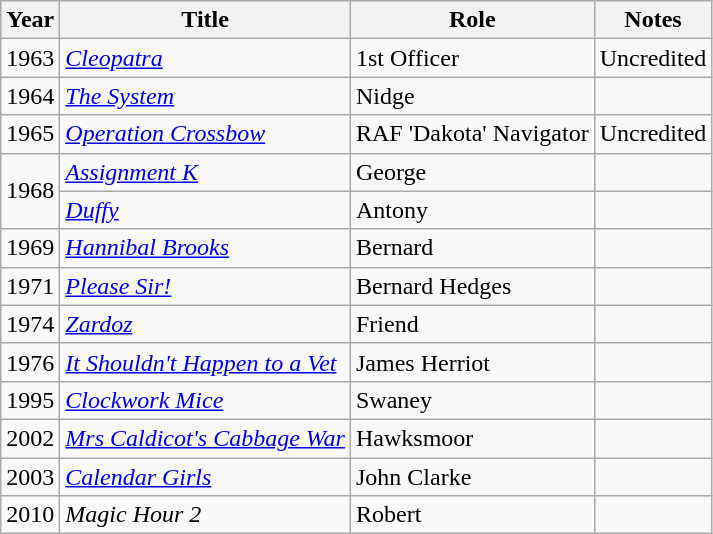<table class="wikitable">
<tr>
<th>Year</th>
<th>Title</th>
<th>Role</th>
<th>Notes</th>
</tr>
<tr>
<td>1963</td>
<td><em><a href='#'>Cleopatra</a></em></td>
<td>1st Officer</td>
<td>Uncredited</td>
</tr>
<tr>
<td>1964</td>
<td><em><a href='#'>The System</a></em></td>
<td>Nidge</td>
<td></td>
</tr>
<tr>
<td>1965</td>
<td><em><a href='#'>Operation Crossbow</a></em></td>
<td>RAF 'Dakota' Navigator</td>
<td>Uncredited</td>
</tr>
<tr>
<td rowspan="2">1968</td>
<td><em><a href='#'>Assignment K</a></em></td>
<td>George</td>
<td></td>
</tr>
<tr>
<td><em><a href='#'>Duffy</a></em></td>
<td>Antony</td>
<td></td>
</tr>
<tr>
<td>1969</td>
<td><em><a href='#'>Hannibal Brooks</a></em></td>
<td>Bernard</td>
<td></td>
</tr>
<tr>
<td>1971</td>
<td><em><a href='#'>Please Sir!</a></em></td>
<td>Bernard Hedges</td>
<td></td>
</tr>
<tr>
<td>1974</td>
<td><em><a href='#'>Zardoz</a></em></td>
<td>Friend</td>
<td></td>
</tr>
<tr>
<td>1976</td>
<td><em><a href='#'>It Shouldn't Happen to a Vet</a></em></td>
<td>James Herriot</td>
<td></td>
</tr>
<tr>
<td>1995</td>
<td><em><a href='#'>Clockwork Mice</a></em></td>
<td>Swaney</td>
<td></td>
</tr>
<tr>
<td>2002</td>
<td><em><a href='#'>Mrs Caldicot's Cabbage War</a></em></td>
<td>Hawksmoor</td>
<td></td>
</tr>
<tr>
<td>2003</td>
<td><em><a href='#'>Calendar Girls</a></em></td>
<td>John Clarke</td>
<td></td>
</tr>
<tr>
<td>2010</td>
<td><em>Magic Hour 2</em></td>
<td>Robert</td>
<td></td>
</tr>
</table>
